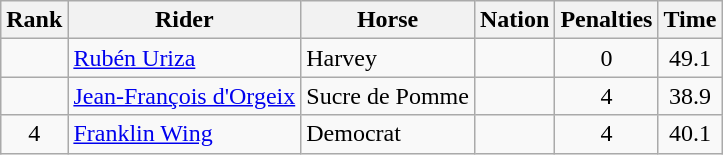<table class="wikitable sortable" style="text-align:center">
<tr>
<th>Rank</th>
<th>Rider</th>
<th>Horse</th>
<th>Nation</th>
<th>Penalties</th>
<th>Time</th>
</tr>
<tr>
<td></td>
<td align=left><a href='#'>Rubén Uriza</a></td>
<td align=left>Harvey</td>
<td align=left></td>
<td>0</td>
<td>49.1</td>
</tr>
<tr>
<td></td>
<td align=left><a href='#'>Jean-François d'Orgeix</a></td>
<td align=left>Sucre de Pomme</td>
<td align=left></td>
<td>4</td>
<td>38.9</td>
</tr>
<tr>
<td>4</td>
<td align=left><a href='#'>Franklin Wing</a></td>
<td align=left>Democrat</td>
<td align=left></td>
<td>4</td>
<td>40.1</td>
</tr>
</table>
